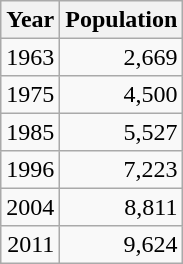<table class="wikitable" style="line-height:1.1em;">
<tr>
<th>Year</th>
<th>Population</th>
</tr>
<tr align="right">
<td>1963</td>
<td>2,669</td>
</tr>
<tr align="right">
<td>1975</td>
<td>4,500</td>
</tr>
<tr align="right">
<td>1985</td>
<td>5,527</td>
</tr>
<tr align="right">
<td>1996</td>
<td>7,223</td>
</tr>
<tr align="right">
<td>2004</td>
<td>8,811</td>
</tr>
<tr align="right">
<td>2011</td>
<td>9,624</td>
</tr>
</table>
